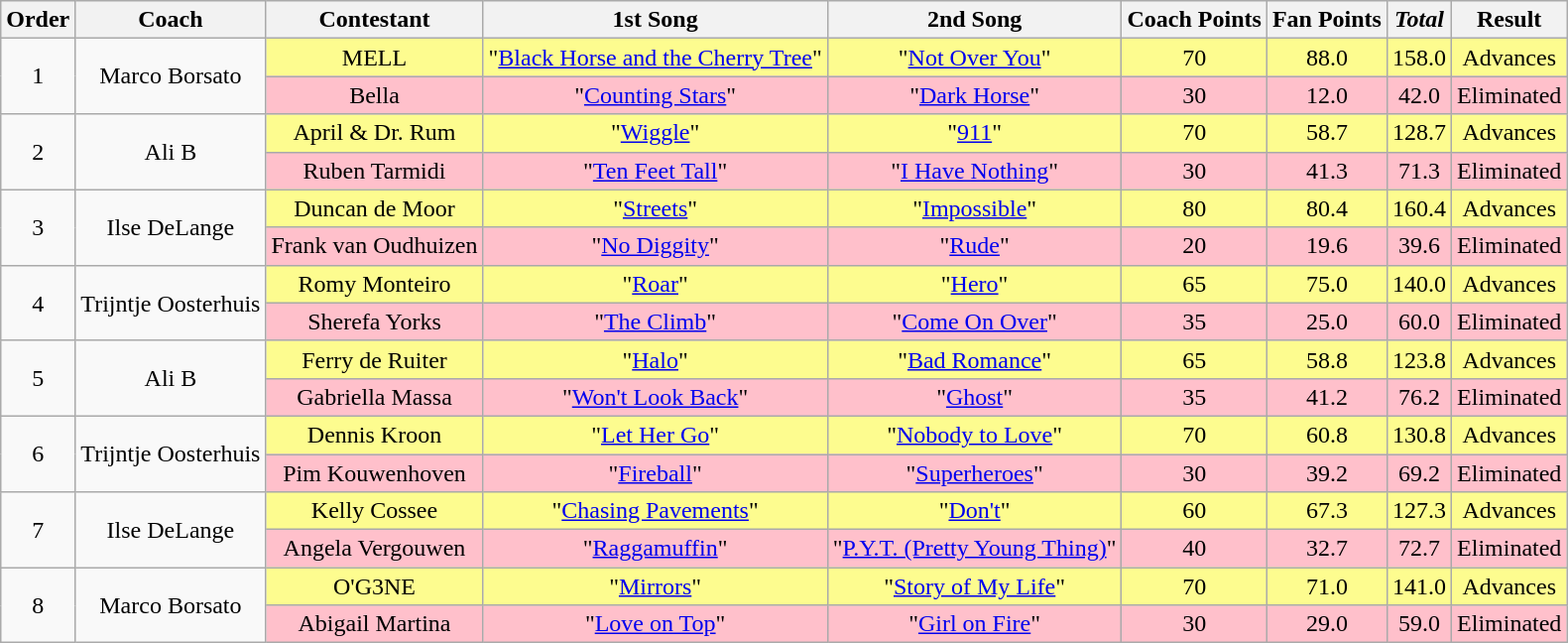<table class="wikitable" style="text-align: center; width: auto;">
<tr>
<th>Order</th>
<th>Coach</th>
<th>Contestant</th>
<th>1st Song</th>
<th>2nd Song</th>
<th>Coach Points</th>
<th>Fan Points</th>
<th><em>Total</em></th>
<th>Result</th>
</tr>
<tr>
<td rowspan="2">1</td>
<td rowspan="2">Marco Borsato</td>
<td style="background:#fdfc8f;">MELL</td>
<td style="background:#fdfc8f;">"<a href='#'>Black Horse and the Cherry Tree</a>"</td>
<td style="background:#fdfc8f;">"<a href='#'>Not Over You</a>"</td>
<td style="background:#fdfc8f;">70</td>
<td style="background:#fdfc8f;">88.0</td>
<td style="background:#fdfc8f;">158.0</td>
<td style="background:#fdfc8f;">Advances</td>
</tr>
<tr>
<td style="background:pink;">Bella</td>
<td style="background:pink;">"<a href='#'>Counting Stars</a>"</td>
<td style="background:pink;">"<a href='#'>Dark Horse</a>"</td>
<td style="background:pink;">30</td>
<td style="background:pink;">12.0</td>
<td style="background:pink;">42.0</td>
<td style="background:pink;">Eliminated</td>
</tr>
<tr>
<td rowspan="2">2</td>
<td rowspan="2">Ali B</td>
<td style="background:#fdfc8f;">April & Dr. Rum</td>
<td style="background:#fdfc8f;">"<a href='#'>Wiggle</a>"</td>
<td style="background:#fdfc8f;">"<a href='#'>911</a>"</td>
<td style="background:#fdfc8f;">70</td>
<td style="background:#fdfc8f;">58.7</td>
<td style="background:#fdfc8f;">128.7</td>
<td style="background:#fdfc8f;">Advances</td>
</tr>
<tr>
<td style="background:pink;">Ruben Tarmidi</td>
<td style="background:pink;">"<a href='#'>Ten Feet Tall</a>"</td>
<td style="background:pink;">"<a href='#'>I Have Nothing</a>"</td>
<td style="background:pink;">30</td>
<td style="background:pink;">41.3</td>
<td style="background:pink;">71.3</td>
<td style="background:pink;">Eliminated</td>
</tr>
<tr>
<td rowspan="2">3</td>
<td rowspan="2">Ilse DeLange</td>
<td style="background:#fdfc8f;">Duncan de Moor</td>
<td style="background:#fdfc8f;">"<a href='#'>Streets</a>"</td>
<td style="background:#fdfc8f;">"<a href='#'>Impossible</a>"</td>
<td style="background:#fdfc8f;">80</td>
<td style="background:#fdfc8f;">80.4</td>
<td style="background:#fdfc8f;">160.4</td>
<td style="background:#fdfc8f;">Advances</td>
</tr>
<tr>
<td style="background:pink;">Frank van Oudhuizen</td>
<td style="background:pink;">"<a href='#'>No Diggity</a>"</td>
<td style="background:pink;">"<a href='#'>Rude</a>"</td>
<td style="background:pink;">20</td>
<td style="background:pink;">19.6</td>
<td style="background:pink;">39.6</td>
<td style="background:pink;">Eliminated</td>
</tr>
<tr>
<td rowspan="2">4</td>
<td rowspan="2">Trijntje Oosterhuis</td>
<td style="background:#fdfc8f;">Romy Monteiro</td>
<td style="background:#fdfc8f;">"<a href='#'>Roar</a>"</td>
<td style="background:#fdfc8f;">"<a href='#'>Hero</a>"</td>
<td style="background:#fdfc8f;">65</td>
<td style="background:#fdfc8f;">75.0</td>
<td style="background:#fdfc8f;">140.0</td>
<td style="background:#fdfc8f;">Advances</td>
</tr>
<tr>
<td style="background:pink;">Sherefa Yorks</td>
<td style="background:pink;">"<a href='#'>The Climb</a>"</td>
<td style="background:pink;">"<a href='#'>Come On Over</a>"</td>
<td style="background:pink;">35</td>
<td style="background:pink;">25.0</td>
<td style="background:pink;">60.0</td>
<td style="background:pink;">Eliminated</td>
</tr>
<tr>
<td rowspan="2">5</td>
<td rowspan="2">Ali B</td>
<td style="background:#fdfc8f;">Ferry de Ruiter</td>
<td style="background:#fdfc8f;">"<a href='#'>Halo</a>"</td>
<td style="background:#fdfc8f;">"<a href='#'>Bad Romance</a>"</td>
<td style="background:#fdfc8f;">65</td>
<td style="background:#fdfc8f;">58.8</td>
<td style="background:#fdfc8f;">123.8</td>
<td style="background:#fdfc8f;">Advances</td>
</tr>
<tr>
<td style="background:pink;">Gabriella Massa</td>
<td style="background:pink;">"<a href='#'>Won't Look Back</a>"</td>
<td style="background:pink;">"<a href='#'>Ghost</a>"</td>
<td style="background:pink;">35</td>
<td style="background:pink;">41.2</td>
<td style="background:pink;">76.2</td>
<td style="background:pink;">Eliminated</td>
</tr>
<tr>
<td rowspan="2">6</td>
<td rowspan="2">Trijntje Oosterhuis</td>
<td style="background:#fdfc8f;">Dennis Kroon</td>
<td style="background:#fdfc8f;">"<a href='#'>Let Her Go</a>"</td>
<td style="background:#fdfc8f;">"<a href='#'>Nobody to Love</a>"</td>
<td style="background:#fdfc8f;">70</td>
<td style="background:#fdfc8f;">60.8</td>
<td style="background:#fdfc8f;">130.8</td>
<td style="background:#fdfc8f;">Advances</td>
</tr>
<tr>
<td style="background:pink;">Pim Kouwenhoven</td>
<td style="background:pink;">"<a href='#'>Fireball</a>"</td>
<td style="background:pink;">"<a href='#'>Superheroes</a>"</td>
<td style="background:pink;">30</td>
<td style="background:pink;">39.2</td>
<td style="background:pink;">69.2</td>
<td style="background:pink;">Eliminated</td>
</tr>
<tr>
<td rowspan="2">7</td>
<td rowspan="2">Ilse DeLange</td>
<td style="background:#fdfc8f;">Kelly Cossee</td>
<td style="background:#fdfc8f;">"<a href='#'>Chasing Pavements</a>"</td>
<td style="background:#fdfc8f;">"<a href='#'>Don't</a>"</td>
<td style="background:#fdfc8f;">60</td>
<td style="background:#fdfc8f;">67.3</td>
<td style="background:#fdfc8f;">127.3</td>
<td style="background:#fdfc8f;">Advances</td>
</tr>
<tr>
<td style="background:pink;">Angela Vergouwen</td>
<td style="background:pink;">"<a href='#'>Raggamuffin</a>"</td>
<td style="background:pink;">"<a href='#'>P.Y.T. (Pretty Young Thing)</a>"</td>
<td style="background:pink;">40</td>
<td style="background:pink;">32.7</td>
<td style="background:pink;">72.7</td>
<td style="background:pink;">Eliminated</td>
</tr>
<tr>
<td rowspan="2">8</td>
<td rowspan="2">Marco Borsato</td>
<td style="background:#fdfc8f;">O'G3NE</td>
<td style="background:#fdfc8f;">"<a href='#'>Mirrors</a>"</td>
<td style="background:#fdfc8f;">"<a href='#'>Story of My Life</a>"</td>
<td style="background:#fdfc8f;">70</td>
<td style="background:#fdfc8f;">71.0</td>
<td style="background:#fdfc8f;">141.0</td>
<td style="background:#fdfc8f;">Advances</td>
</tr>
<tr>
<td style="background:pink;">Abigail Martina</td>
<td style="background:pink;">"<a href='#'>Love on Top</a>"</td>
<td style="background:pink;">"<a href='#'>Girl on Fire</a>"</td>
<td style="background:pink;">30</td>
<td style="background:pink;">29.0</td>
<td style="background:pink;">59.0</td>
<td style="background:pink;">Eliminated</td>
</tr>
</table>
